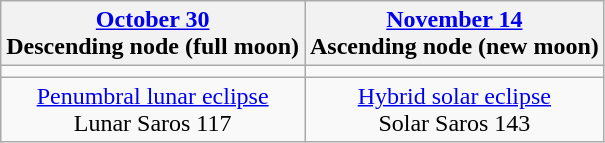<table class="wikitable">
<tr>
<th><a href='#'>October 30</a><br>Descending node (full moon)<br></th>
<th><a href='#'>November 14</a><br>Ascending node (new moon)<br></th>
</tr>
<tr>
<td></td>
<td></td>
</tr>
<tr align=center>
<td><a href='#'>Penumbral lunar eclipse</a><br>Lunar Saros 117</td>
<td><a href='#'>Hybrid solar eclipse</a><br>Solar Saros 143</td>
</tr>
</table>
